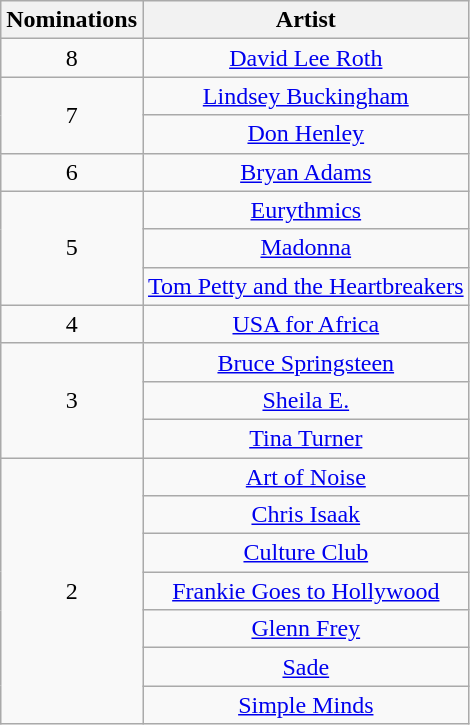<table class="wikitable" rowspan="2" style="text-align:center">
<tr>
<th scope="col" style="width:55px;">Nominations</th>
<th scope="col" style="text-align:center;">Artist</th>
</tr>
<tr>
<td style="text-align:center">8</td>
<td><a href='#'>David Lee Roth</a></td>
</tr>
<tr>
<td rowspan="2" style="text-align:center">7</td>
<td><a href='#'>Lindsey Buckingham</a></td>
</tr>
<tr>
<td><a href='#'>Don Henley</a></td>
</tr>
<tr>
<td style="text-align:center">6</td>
<td><a href='#'>Bryan Adams</a></td>
</tr>
<tr>
<td rowspan="3" style="text-align:center">5</td>
<td><a href='#'>Eurythmics</a></td>
</tr>
<tr>
<td><a href='#'>Madonna</a></td>
</tr>
<tr>
<td><a href='#'>Tom Petty and the Heartbreakers</a></td>
</tr>
<tr>
<td style="text-align:center">4</td>
<td><a href='#'>USA for Africa</a></td>
</tr>
<tr>
<td rowspan="3" style="text-align:center">3</td>
<td><a href='#'>Bruce Springsteen</a></td>
</tr>
<tr>
<td><a href='#'>Sheila E.</a></td>
</tr>
<tr>
<td><a href='#'>Tina Turner</a></td>
</tr>
<tr>
<td rowspan="7" style="text-align:center">2</td>
<td><a href='#'>Art of Noise</a></td>
</tr>
<tr>
<td><a href='#'>Chris Isaak</a></td>
</tr>
<tr>
<td><a href='#'>Culture Club</a></td>
</tr>
<tr>
<td><a href='#'>Frankie Goes to Hollywood</a></td>
</tr>
<tr>
<td><a href='#'>Glenn Frey</a></td>
</tr>
<tr>
<td><a href='#'>Sade</a></td>
</tr>
<tr>
<td><a href='#'>Simple Minds</a></td>
</tr>
</table>
